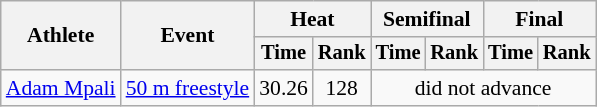<table class="wikitable" style="text-align:center; font-size:90%">
<tr>
<th rowspan="2">Athlete</th>
<th rowspan="2">Event</th>
<th colspan="2">Heat</th>
<th colspan="2">Semifinal</th>
<th colspan="2">Final</th>
</tr>
<tr style="font-size:95%">
<th>Time</th>
<th>Rank</th>
<th>Time</th>
<th>Rank</th>
<th>Time</th>
<th>Rank</th>
</tr>
<tr>
<td align=left><a href='#'>Adam Mpali</a></td>
<td align=left><a href='#'>50 m freestyle</a></td>
<td>30.26</td>
<td>128</td>
<td colspan=4>did not advance</td>
</tr>
</table>
